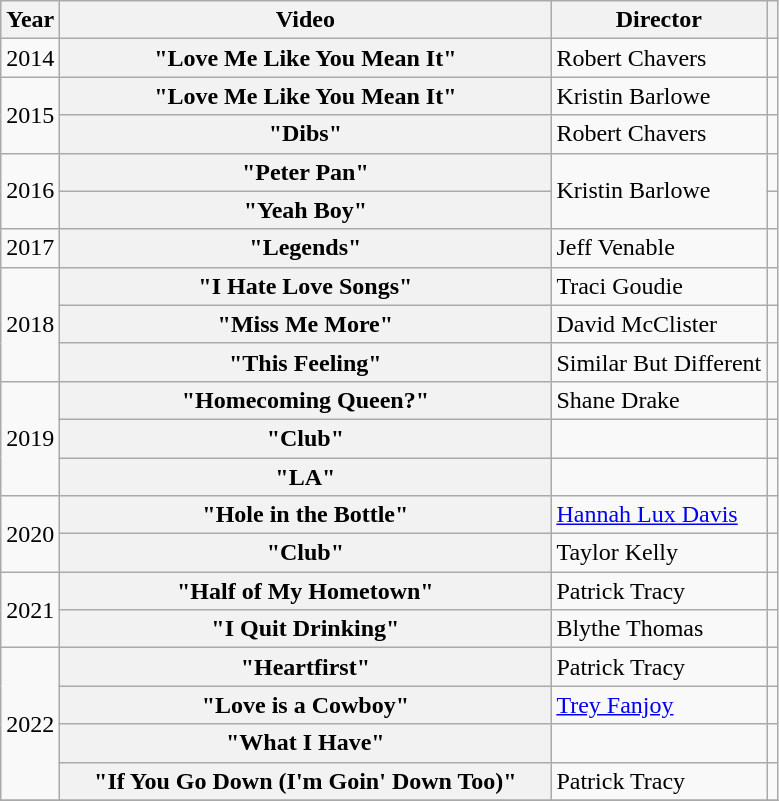<table class="wikitable plainrowheaders">
<tr>
<th>Year</th>
<th style="width:20em;">Video</th>
<th>Director</th>
<th></th>
</tr>
<tr>
<td>2014</td>
<th scope="row">"Love Me Like You Mean It" </th>
<td>Robert Chavers</td>
<td></td>
</tr>
<tr>
<td rowspan="2">2015</td>
<th scope="row">"Love Me Like You Mean It"</th>
<td>Kristin Barlowe</td>
<td></td>
</tr>
<tr>
<th scope="row">"Dibs"</th>
<td>Robert Chavers</td>
<td></td>
</tr>
<tr>
<td rowspan="2">2016</td>
<th scope="row">"Peter Pan"</th>
<td rowspan="2">Kristin Barlowe</td>
<td></td>
</tr>
<tr>
<th scope="row">"Yeah Boy"</th>
<td></td>
</tr>
<tr>
<td>2017</td>
<th scope="row">"Legends"</th>
<td>Jeff Venable</td>
<td></td>
</tr>
<tr>
<td rowspan="3">2018</td>
<th scope="row">"I Hate Love Songs"</th>
<td>Traci Goudie</td>
<td></td>
</tr>
<tr>
<th scope="row">"Miss Me More"</th>
<td>David McClister</td>
<td></td>
</tr>
<tr>
<th scope="row">"This Feeling" </th>
<td>Similar But Different</td>
<td></td>
</tr>
<tr>
<td rowspan="3">2019</td>
<th scope="row">"Homecoming Queen?"</th>
<td>Shane Drake</td>
<td></td>
</tr>
<tr>
<th scope="row">"Club"</th>
<td></td>
<td></td>
</tr>
<tr>
<th scope="row">"LA"</th>
<td></td>
<td></td>
</tr>
<tr>
<td rowspan="2">2020</td>
<th scope="row">"Hole in the Bottle"</th>
<td><a href='#'>Hannah Lux Davis</a></td>
<td></td>
</tr>
<tr>
<th scope="row">"Club" </th>
<td>Taylor Kelly</td>
<td></td>
</tr>
<tr>
<td rowspan="2">2021</td>
<th scope="row">"Half of My Hometown"</th>
<td>Patrick Tracy</td>
<td></td>
</tr>
<tr>
<th scope="row">"I Quit Drinking"</th>
<td>Blythe Thomas</td>
<td></td>
</tr>
<tr>
<td rowspan="4">2022</td>
<th scope="row">"Heartfirst"</th>
<td>Patrick Tracy</td>
<td></td>
</tr>
<tr>
<th scope="row">"Love is a Cowboy"</th>
<td><a href='#'>Trey Fanjoy</a></td>
<td></td>
</tr>
<tr>
<th scope="row">"What I Have"</th>
<td></td>
<td></td>
</tr>
<tr>
<th scope="row">"If You Go Down (I'm Goin' Down Too)"</th>
<td>Patrick Tracy</td>
<td></td>
</tr>
<tr>
</tr>
</table>
